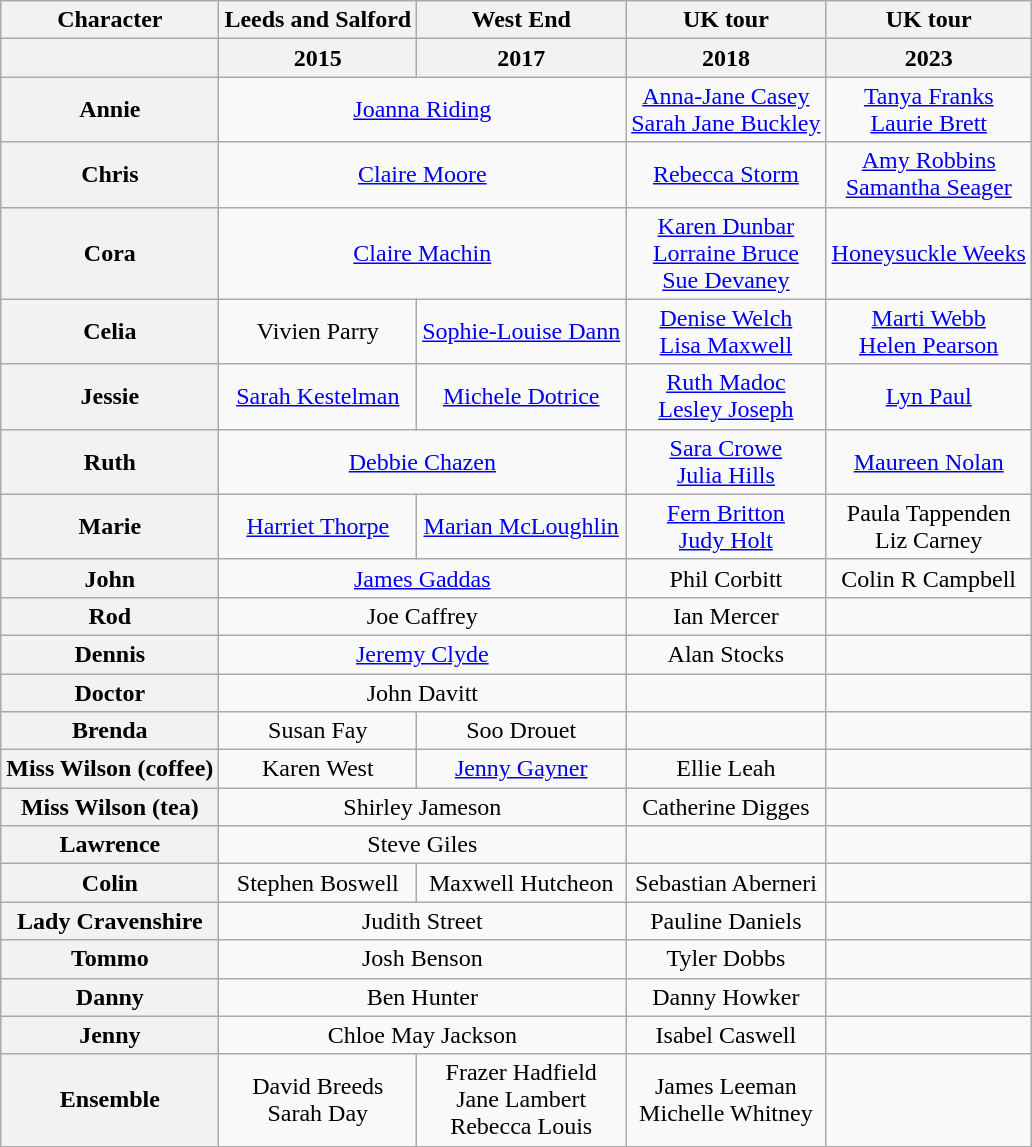<table class="wikitable">
<tr>
<th scope="col">Character</th>
<th>Leeds and Salford</th>
<th scope="col" class="unsortable">West End</th>
<th>UK tour</th>
<th>UK tour</th>
</tr>
<tr>
<th></th>
<th>2015</th>
<th>2017</th>
<th>2018</th>
<th>2023</th>
</tr>
<tr>
<th scope="row">Annie</th>
<td colspan="2" align="center"><a href='#'>Joanna Riding</a></td>
<td align="center"><a href='#'>Anna-Jane Casey</a><br><a href='#'>Sarah Jane Buckley</a></td>
<td align="center"><a href='#'>Tanya Franks</a><br><a href='#'>Laurie Brett</a></td>
</tr>
<tr>
<th scope="row">Chris</th>
<td colspan="2" align="center"><a href='#'>Claire Moore</a></td>
<td align="center"><a href='#'>Rebecca Storm</a></td>
<td align="center"><a href='#'>Amy Robbins</a><br><a href='#'>Samantha Seager</a></td>
</tr>
<tr>
<th scope="row">Cora</th>
<td colspan="2" align="center"><a href='#'>Claire Machin</a></td>
<td align="center"><a href='#'>Karen Dunbar</a><br><a href='#'>Lorraine Bruce</a><br><a href='#'>Sue Devaney</a></td>
<td align="center"><a href='#'>Honeysuckle Weeks</a></td>
</tr>
<tr>
<th scope="row">Celia</th>
<td align="center">Vivien Parry</td>
<td align="center"><a href='#'>Sophie-Louise Dann</a></td>
<td align="center"><a href='#'>Denise Welch</a><br><a href='#'>Lisa Maxwell</a></td>
<td align="center"><a href='#'>Marti Webb</a><br><a href='#'>Helen Pearson</a></td>
</tr>
<tr>
<th scope="row">Jessie</th>
<td align="center"><a href='#'>Sarah Kestelman</a></td>
<td colspan="1" align="center"><a href='#'>Michele Dotrice</a></td>
<td align="center"><a href='#'>Ruth Madoc</a><br><a href='#'>Lesley Joseph</a></td>
<td align="center"><a href='#'>Lyn Paul</a></td>
</tr>
<tr>
<th scope="row">Ruth</th>
<td colspan="2" align="center"><a href='#'>Debbie Chazen</a></td>
<td align="center"><a href='#'>Sara Crowe</a><br><a href='#'>Julia Hills</a></td>
<td align="center"><a href='#'>Maureen Nolan</a></td>
</tr>
<tr>
<th scope="row">Marie</th>
<td align="center"><a href='#'>Harriet Thorpe</a></td>
<td align="center"><a href='#'>Marian McLoughlin</a></td>
<td align="center"><a href='#'>Fern Britton</a><br><a href='#'>Judy Holt</a></td>
<td align="center">Paula Tappenden<br>Liz Carney</td>
</tr>
<tr>
<th scope="row">John</th>
<td colspan="2" align="center"><a href='#'>James Gaddas</a></td>
<td align="center">Phil Corbitt</td>
<td align="center">Colin R Campbell</td>
</tr>
<tr>
<th>Rod</th>
<td colspan="2" align="center">Joe Caffrey</td>
<td align="center">Ian Mercer</td>
<td></td>
</tr>
<tr>
<th scope="row">Dennis</th>
<td colspan="2" align="center"><a href='#'>Jeremy Clyde</a></td>
<td align="center">Alan Stocks</td>
<td></td>
</tr>
<tr>
<th scope="row">Doctor</th>
<td colspan="2" align="center">John Davitt</td>
<td></td>
<td></td>
</tr>
<tr>
<th scope="row">Brenda</th>
<td align="center">Susan Fay</td>
<td align="center">Soo Drouet</td>
<td align="center"></td>
<td></td>
</tr>
<tr>
<th scope="row">Miss Wilson (coffee)</th>
<td align="center">Karen West</td>
<td align="center"><a href='#'>Jenny Gayner</a></td>
<td align="center">Ellie Leah</td>
<td></td>
</tr>
<tr>
<th scope="row">Miss Wilson (tea)</th>
<td colspan="2" align="center">Shirley Jameson</td>
<td align="center">Catherine Digges</td>
<td></td>
</tr>
<tr>
<th scope="row">Lawrence</th>
<td colspan="2" align="center">Steve Giles</td>
<td align="center"></td>
<td></td>
</tr>
<tr>
<th scope="row">Colin</th>
<td align="center">Stephen Boswell</td>
<td align="center">Maxwell Hutcheon</td>
<td align="center">Sebastian Aberneri</td>
<td></td>
</tr>
<tr>
<th scope="row">Lady Cravenshire</th>
<td colspan="2" align="center">Judith Street</td>
<td align="center">Pauline Daniels</td>
<td></td>
</tr>
<tr>
<th scope="row">Tommo</th>
<td colspan="2" align="center">Josh Benson</td>
<td align="center">Tyler Dobbs</td>
<td></td>
</tr>
<tr>
<th scope="row">Danny</th>
<td colspan="2" align="center">Ben Hunter</td>
<td align="center">Danny Howker</td>
<td></td>
</tr>
<tr>
<th scope="row">Jenny</th>
<td colspan="2" align="center">Chloe May Jackson</td>
<td align="center">Isabel Caswell</td>
<td></td>
</tr>
<tr>
<th scope="row">Ensemble</th>
<td align="center">David Breeds<br>Sarah Day</td>
<td align="center">Frazer Hadfield<br>Jane Lambert<br>Rebecca Louis</td>
<td align="center">James Leeman <br>Michelle Whitney</td>
<td></td>
</tr>
</table>
